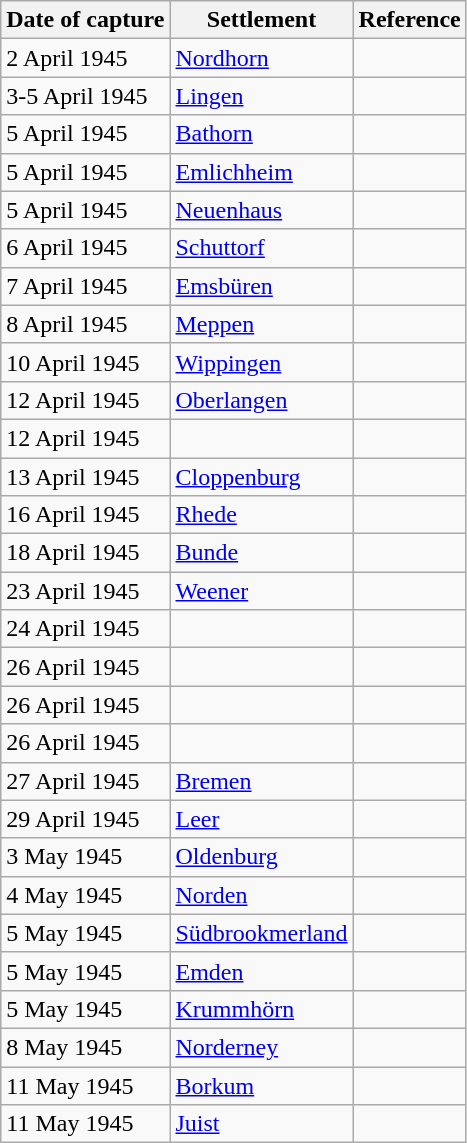<table class="wikitable">
<tr>
<th>Date of capture</th>
<th>Settlement</th>
<th>Reference</th>
</tr>
<tr>
<td>2 April 1945</td>
<td><a href='#'>Nordhorn</a></td>
<td></td>
</tr>
<tr>
<td>3-5 April 1945</td>
<td><a href='#'>Lingen</a></td>
<td></td>
</tr>
<tr>
<td>5 April 1945</td>
<td><a href='#'>Bathorn</a></td>
<td></td>
</tr>
<tr>
<td>5 April 1945</td>
<td><a href='#'>Emlichheim</a></td>
<td></td>
</tr>
<tr>
<td>5 April 1945</td>
<td><a href='#'>Neuenhaus</a></td>
<td></td>
</tr>
<tr>
<td>6 April 1945</td>
<td><a href='#'>Schuttorf</a></td>
<td></td>
</tr>
<tr>
<td>7 April 1945</td>
<td><a href='#'>Emsbüren</a></td>
<td></td>
</tr>
<tr>
<td>8 April 1945</td>
<td><a href='#'>Meppen</a></td>
<td></td>
</tr>
<tr>
<td>10 April 1945</td>
<td><a href='#'>Wippingen</a></td>
<td></td>
</tr>
<tr>
<td>12 April 1945</td>
<td><a href='#'>Oberlangen</a></td>
<td></td>
</tr>
<tr>
<td>12 April 1945</td>
<td></td>
<td></td>
</tr>
<tr>
<td>13 April 1945</td>
<td><a href='#'>Cloppenburg</a></td>
<td></td>
</tr>
<tr>
<td>16 April 1945</td>
<td><a href='#'>Rhede</a></td>
<td></td>
</tr>
<tr>
<td>18 April 1945</td>
<td><a href='#'>Bunde</a></td>
<td></td>
</tr>
<tr>
<td>23 April 1945</td>
<td><a href='#'>Weener</a></td>
<td></td>
</tr>
<tr>
<td>24 April 1945</td>
<td></td>
<td></td>
</tr>
<tr>
<td>26 April 1945</td>
<td></td>
<td></td>
</tr>
<tr>
<td>26 April 1945</td>
<td></td>
<td></td>
</tr>
<tr>
<td>26 April 1945</td>
<td></td>
<td></td>
</tr>
<tr>
<td>27 April 1945</td>
<td><a href='#'>Bremen</a></td>
<td></td>
</tr>
<tr>
<td>29 April 1945</td>
<td><a href='#'>Leer</a></td>
<td></td>
</tr>
<tr>
<td>3 May 1945</td>
<td><a href='#'>Oldenburg</a></td>
<td></td>
</tr>
<tr>
<td>4 May 1945</td>
<td><a href='#'>Norden</a></td>
<td></td>
</tr>
<tr>
<td>5 May 1945</td>
<td><a href='#'>Südbrookmerland</a></td>
<td></td>
</tr>
<tr>
<td>5 May 1945</td>
<td><a href='#'>Emden</a></td>
<td></td>
</tr>
<tr>
<td>5 May 1945</td>
<td><a href='#'>Krummhörn</a></td>
<td></td>
</tr>
<tr>
<td>8 May 1945</td>
<td><a href='#'>Norderney</a></td>
<td></td>
</tr>
<tr>
<td>11 May 1945</td>
<td><a href='#'>Borkum</a></td>
<td></td>
</tr>
<tr>
<td>11 May 1945</td>
<td><a href='#'>Juist</a></td>
<td></td>
</tr>
</table>
